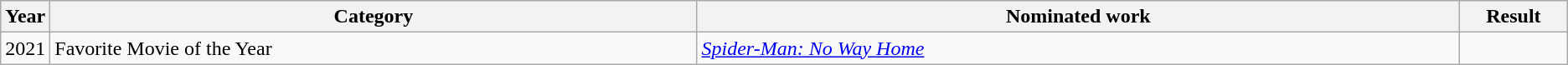<table class=wikitable>
<tr>
<th scope="col" style="width:1em;">Year</th>
<th scope="col" style="width:33em;">Category</th>
<th scope="col" style="width:39em;">Nominated work</th>
<th scope="col" style="width:5em;">Result</th>
</tr>
<tr>
<td>2021</td>
<td>Favorite Movie of the Year</td>
<td><em><a href='#'>Spider-Man: No Way Home</a></em></td>
<td></td>
</tr>
</table>
